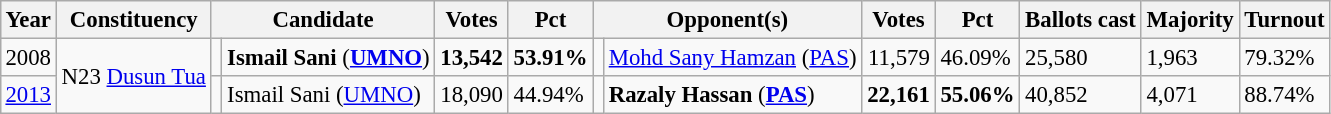<table class="wikitable" style="margin:0.5em ; font-size:95%">
<tr>
<th>Year</th>
<th>Constituency</th>
<th colspan=2>Candidate</th>
<th>Votes</th>
<th>Pct</th>
<th colspan=2>Opponent(s)</th>
<th>Votes</th>
<th>Pct</th>
<th>Ballots cast</th>
<th>Majority</th>
<th>Turnout</th>
</tr>
<tr>
<td>2008</td>
<td rowspan=2>N23 <a href='#'>Dusun Tua</a></td>
<td></td>
<td><strong>Ismail Sani</strong> (<a href='#'><strong>UMNO</strong></a>)</td>
<td align=right><strong>13,542</strong></td>
<td><strong>53.91%</strong></td>
<td></td>
<td><a href='#'>Mohd Sany Hamzan</a> (<a href='#'>PAS</a>)</td>
<td align=right>11,579</td>
<td>46.09%</td>
<td>25,580</td>
<td>1,963</td>
<td>79.32%</td>
</tr>
<tr>
<td><a href='#'>2013</a></td>
<td></td>
<td>Ismail Sani (<a href='#'>UMNO</a>)</td>
<td align=right>18,090</td>
<td>44.94%</td>
<td></td>
<td><strong>Razaly Hassan</strong> (<a href='#'><strong>PAS</strong></a>)</td>
<td align=right><strong>22,161</strong></td>
<td><strong>55.06%</strong></td>
<td>40,852</td>
<td>4,071</td>
<td>88.74%</td>
</tr>
</table>
